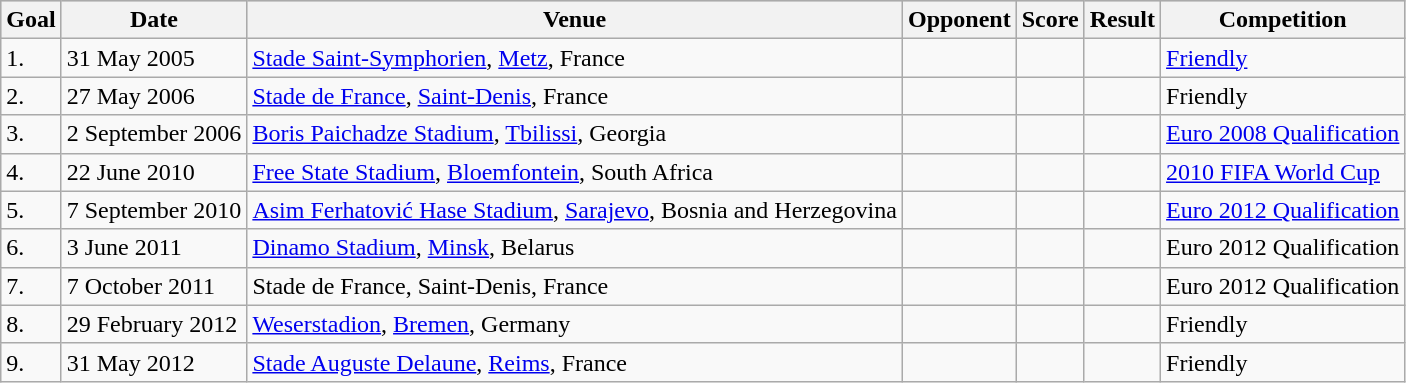<table class="wikitable" style="text-align: left;">
<tr style="background:#ccc; text-align:center;">
<th>Goal</th>
<th>Date</th>
<th>Venue</th>
<th>Opponent</th>
<th>Score</th>
<th>Result</th>
<th>Competition</th>
</tr>
<tr>
<td>1.</td>
<td>31 May 2005</td>
<td><a href='#'>Stade Saint-Symphorien</a>, <a href='#'>Metz</a>, France</td>
<td></td>
<td></td>
<td></td>
<td><a href='#'>Friendly</a></td>
</tr>
<tr>
<td>2.</td>
<td>27 May 2006</td>
<td><a href='#'>Stade de France</a>, <a href='#'>Saint-Denis</a>, France</td>
<td></td>
<td></td>
<td></td>
<td>Friendly</td>
</tr>
<tr>
<td>3.</td>
<td>2 September 2006</td>
<td><a href='#'>Boris Paichadze Stadium</a>, <a href='#'>Tbilissi</a>, Georgia</td>
<td></td>
<td></td>
<td></td>
<td><a href='#'>Euro 2008 Qualification</a></td>
</tr>
<tr>
<td>4.</td>
<td>22 June 2010</td>
<td><a href='#'>Free State Stadium</a>, <a href='#'>Bloemfontein</a>, South Africa</td>
<td></td>
<td></td>
<td></td>
<td><a href='#'>2010 FIFA World Cup</a></td>
</tr>
<tr>
<td>5.</td>
<td>7 September 2010</td>
<td><a href='#'>Asim Ferhatović Hase Stadium</a>, <a href='#'>Sarajevo</a>, Bosnia and Herzegovina</td>
<td></td>
<td></td>
<td></td>
<td><a href='#'>Euro 2012 Qualification</a></td>
</tr>
<tr>
<td>6.</td>
<td>3 June 2011</td>
<td><a href='#'>Dinamo Stadium</a>, <a href='#'>Minsk</a>, Belarus</td>
<td></td>
<td></td>
<td></td>
<td>Euro 2012 Qualification</td>
</tr>
<tr>
<td>7.</td>
<td>7 October 2011</td>
<td>Stade de France, Saint-Denis, France</td>
<td></td>
<td></td>
<td></td>
<td>Euro 2012 Qualification</td>
</tr>
<tr>
<td>8.</td>
<td>29 February 2012</td>
<td><a href='#'>Weserstadion</a>, <a href='#'>Bremen</a>, Germany</td>
<td></td>
<td></td>
<td></td>
<td>Friendly</td>
</tr>
<tr>
<td>9.</td>
<td>31 May 2012</td>
<td><a href='#'>Stade Auguste Delaune</a>, <a href='#'>Reims</a>, France</td>
<td></td>
<td></td>
<td></td>
<td>Friendly</td>
</tr>
</table>
